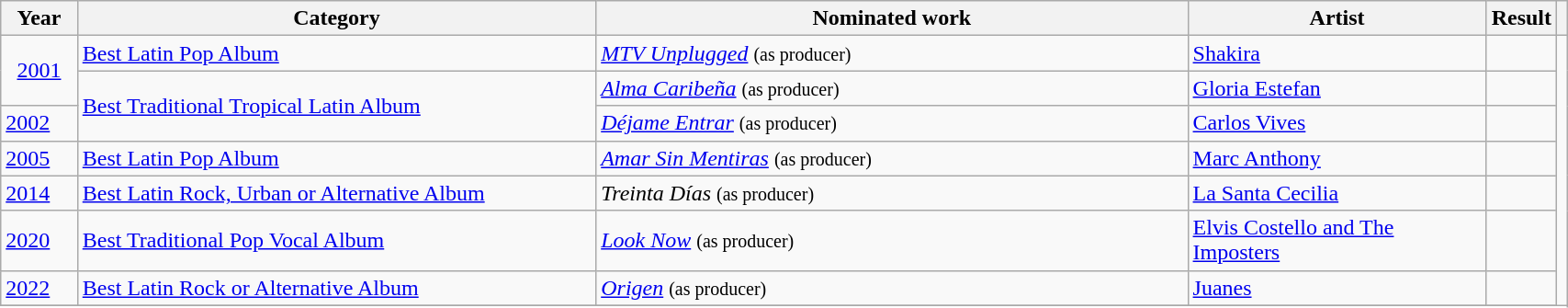<table class="wikitable" style="width:90%;">
<tr>
<th width=5%>Year</th>
<th style="width:35%;">Category</th>
<th style="width:40%;">Nominated work</th>
<th style="width:25%;">Artist</th>
<th style="width:15%;">Result</th>
<th width=5%></th>
</tr>
<tr>
<td rowspan="2" style="text-align:center;"><a href='#'>2001</a></td>
<td><a href='#'>Best Latin Pop Album</a></td>
<td><em><a href='#'>MTV Unplugged</a></em> <small>(as producer)</small></td>
<td><a href='#'>Shakira</a></td>
<td></td>
<td rowspan="8" style="text-align:center;"></td>
</tr>
<tr>
<td rowspan="2"><a href='#'>Best Traditional Tropical Latin Album</a></td>
<td><em><a href='#'>Alma Caribeña</a></em> <small>(as producer)</small></td>
<td><a href='#'>Gloria Estefan</a></td>
<td></td>
</tr>
<tr>
<td><a href='#'>2002</a></td>
<td><em><a href='#'>Déjame Entrar</a></em> <small>(as producer)</small></td>
<td><a href='#'>Carlos Vives</a></td>
<td></td>
</tr>
<tr>
<td><a href='#'>2005</a></td>
<td><a href='#'>Best Latin Pop Album</a></td>
<td><em><a href='#'>Amar Sin Mentiras</a></em> <small>(as producer)</small></td>
<td><a href='#'>Marc Anthony</a></td>
<td></td>
</tr>
<tr>
<td><a href='#'>2014</a></td>
<td><a href='#'>Best Latin Rock, Urban or Alternative Album</a></td>
<td><em>Treinta Días</em> <small>(as producer)</small></td>
<td><a href='#'>La Santa Cecilia</a></td>
<td></td>
</tr>
<tr>
<td><a href='#'>2020</a></td>
<td><a href='#'>Best Traditional Pop Vocal Album</a></td>
<td><em><a href='#'>Look Now</a></em> <small>(as producer)</small></td>
<td><a href='#'>Elvis Costello and The Imposters</a></td>
<td></td>
</tr>
<tr>
<td><a href='#'>2022</a></td>
<td><a href='#'>Best Latin Rock or Alternative Album</a></td>
<td><em><a href='#'>Origen</a></em> <small>(as producer)</small></td>
<td><a href='#'>Juanes</a></td>
<td></td>
</tr>
<tr>
</tr>
</table>
